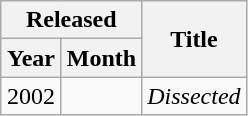<table class="wikitable">
<tr>
<th colspan="2">Released</th>
<th rowspan="2">Title</th>
</tr>
<tr>
<th style="width:33px;">Year</th>
<th style="width:44px;">Month</th>
</tr>
<tr>
<td align="center">2002</td>
<td align="center"></td>
<td><em>Dissected</em></td>
</tr>
</table>
